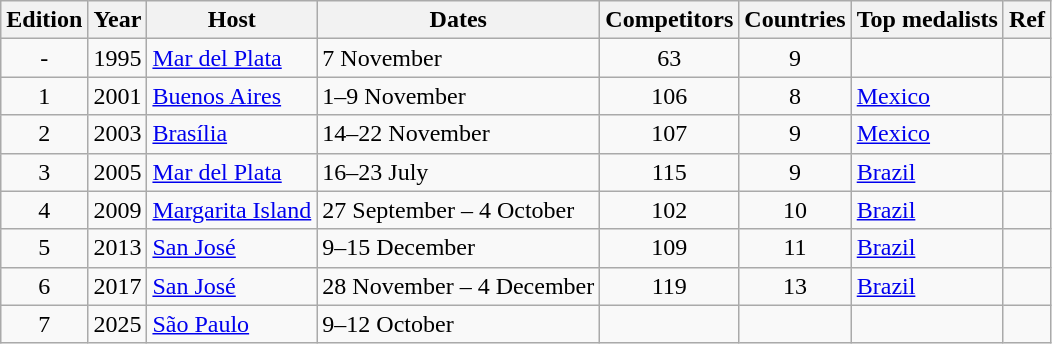<table class="wikitable">
<tr>
<th>Edition</th>
<th>Year</th>
<th>Host</th>
<th>Dates</th>
<th>Competitors</th>
<th>Countries</th>
<th>Top medalists</th>
<th>Ref</th>
</tr>
<tr>
<td align=center>-</td>
<td align=center>1995</td>
<td> <a href='#'>Mar del Plata</a></td>
<td>7 November</td>
<td align=center>63</td>
<td align=center>9</td>
<td></td>
<td></td>
</tr>
<tr>
<td align=center>1</td>
<td align=center>2001</td>
<td> <a href='#'>Buenos Aires</a></td>
<td>1–9 November</td>
<td align=center>106</td>
<td align=center>8</td>
<td> <a href='#'>Mexico</a></td>
<td></td>
</tr>
<tr>
<td align=center>2</td>
<td align=center>2003</td>
<td> <a href='#'>Brasília</a></td>
<td>14–22 November</td>
<td align=center>107</td>
<td align=center>9</td>
<td> <a href='#'>Mexico</a></td>
<td></td>
</tr>
<tr>
<td align=center>3</td>
<td align=center>2005</td>
<td> <a href='#'>Mar del Plata</a></td>
<td>16–23 July</td>
<td align=center>115</td>
<td align=center>9</td>
<td> <a href='#'>Brazil</a></td>
<td></td>
</tr>
<tr>
<td align=center>4</td>
<td align=center>2009</td>
<td> <a href='#'>Margarita Island</a></td>
<td>27 September – 4 October</td>
<td align=center>102</td>
<td align=center>10</td>
<td> <a href='#'>Brazil</a></td>
<td></td>
</tr>
<tr>
<td align=center>5</td>
<td align=center>2013</td>
<td> <a href='#'>San José</a></td>
<td>9–15 December</td>
<td align=center>109</td>
<td align=center>11</td>
<td> <a href='#'>Brazil</a></td>
<td></td>
</tr>
<tr>
<td align=center>6</td>
<td align=center>2017</td>
<td> <a href='#'>San José</a></td>
<td>28 November – 4 December</td>
<td align=center>119</td>
<td align=center>13</td>
<td> <a href='#'>Brazil</a></td>
<td></td>
</tr>
<tr>
<td align=center>7</td>
<td align=center>2025</td>
<td> <a href='#'>São Paulo</a></td>
<td>9–12 October</td>
<td></td>
<td></td>
<td></td>
<td></td>
</tr>
</table>
